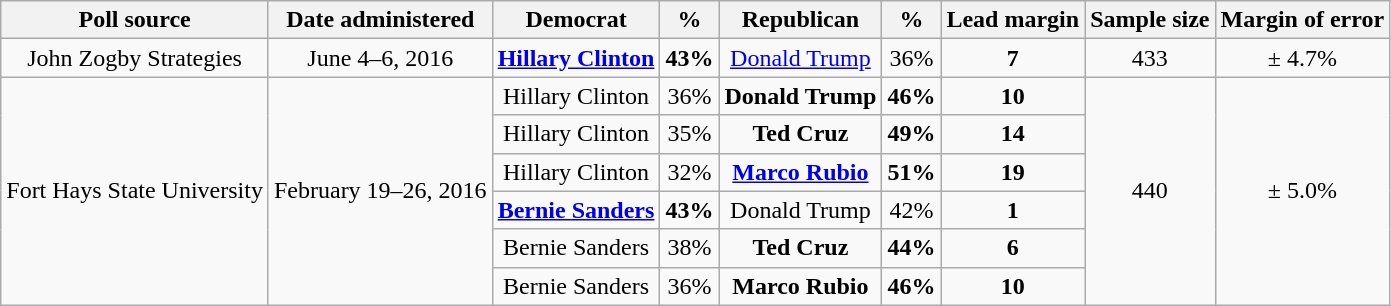<table class="wikitable" style="text-align:center;">
<tr valign=bottom>
<th>Poll source</th>
<th>Date administered</th>
<th>Democrat</th>
<th>%</th>
<th>Republican</th>
<th>%</th>
<th>Lead margin</th>
<th>Sample size</th>
<th>Margin of error</th>
</tr>
<tr>
<td>John Zogby Strategies</td>
<td>June 4–6, 2016</td>
<td><strong><a href='#'>Hillary Clinton</a></strong></td>
<td><strong>43%</strong></td>
<td><a href='#'>Donald Trump</a></td>
<td>36%</td>
<td><strong>7</strong></td>
<td>433</td>
<td>± 4.7%</td>
</tr>
<tr>
<td rowspan=6>Fort Hays State University</td>
<td rowspan=6>February 19–26, 2016</td>
<td>Hillary Clinton</td>
<td>36%</td>
<td><strong>Donald Trump</strong></td>
<td><strong>46%</strong></td>
<td><strong>10</strong></td>
<td rowspan=6>440</td>
<td rowspan=6>± 5.0%</td>
</tr>
<tr>
<td>Hillary Clinton</td>
<td>35%</td>
<td><strong>Ted Cruz</strong></td>
<td><strong>49%</strong></td>
<td><strong>14</strong></td>
</tr>
<tr>
<td>Hillary Clinton</td>
<td>32%</td>
<td><strong><a href='#'>Marco Rubio</a></strong></td>
<td><strong>51%</strong></td>
<td><strong>19</strong></td>
</tr>
<tr>
<td><strong><a href='#'>Bernie Sanders</a></strong></td>
<td><strong>43%</strong></td>
<td>Donald Trump</td>
<td>42%</td>
<td><strong>1</strong></td>
</tr>
<tr>
<td>Bernie Sanders</td>
<td>38%</td>
<td><strong>Ted Cruz</strong></td>
<td><strong>44%</strong></td>
<td><strong>6</strong></td>
</tr>
<tr>
<td>Bernie Sanders</td>
<td>36%</td>
<td><strong>Marco Rubio</strong></td>
<td><strong>46%</strong></td>
<td><strong>10</strong></td>
</tr>
</table>
